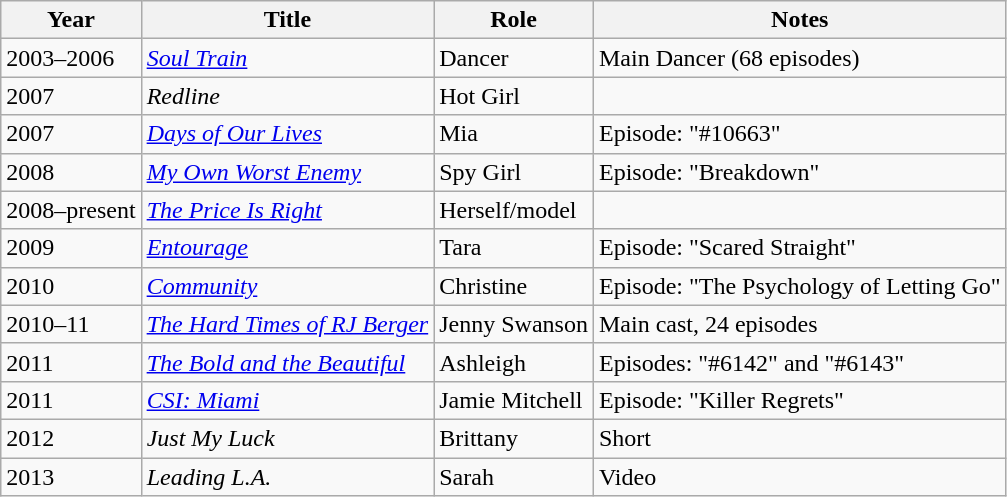<table class="wikitable sortable">
<tr>
<th>Year</th>
<th>Title</th>
<th>Role</th>
<th class="unsortable">Notes</th>
</tr>
<tr>
<td>2003–2006</td>
<td><em><a href='#'>Soul Train</a></em></td>
<td>Dancer</td>
<td>Main Dancer (68 episodes)</td>
</tr>
<tr>
<td>2007</td>
<td><em>Redline</em></td>
<td>Hot Girl</td>
<td></td>
</tr>
<tr>
<td>2007</td>
<td><em><a href='#'>Days of Our Lives</a></em></td>
<td>Mia</td>
<td>Episode: "#10663"</td>
</tr>
<tr>
<td>2008</td>
<td><em><a href='#'>My Own Worst Enemy</a></em></td>
<td>Spy Girl</td>
<td>Episode: "Breakdown"</td>
</tr>
<tr>
<td>2008–present</td>
<td><em><a href='#'>The Price Is Right</a></em></td>
<td>Herself/model</td>
<td></td>
</tr>
<tr>
<td>2009</td>
<td><em><a href='#'>Entourage</a></em></td>
<td>Tara</td>
<td>Episode: "Scared Straight"</td>
</tr>
<tr>
<td>2010</td>
<td><em><a href='#'>Community</a></em></td>
<td>Christine</td>
<td>Episode: "The Psychology of Letting Go"</td>
</tr>
<tr>
<td>2010–11</td>
<td><em><a href='#'>The Hard Times of RJ Berger</a></em></td>
<td>Jenny Swanson</td>
<td>Main cast, 24 episodes</td>
</tr>
<tr>
<td>2011</td>
<td><em><a href='#'>The Bold and the Beautiful</a></em></td>
<td>Ashleigh</td>
<td>Episodes: "#6142" and "#6143"</td>
</tr>
<tr>
<td>2011</td>
<td><em><a href='#'>CSI: Miami</a></em></td>
<td>Jamie Mitchell</td>
<td>Episode: "Killer Regrets"</td>
</tr>
<tr>
<td>2012</td>
<td><em>Just My Luck</em></td>
<td>Brittany</td>
<td>Short</td>
</tr>
<tr>
<td>2013</td>
<td><em>Leading L.A.</em></td>
<td>Sarah</td>
<td>Video</td>
</tr>
</table>
